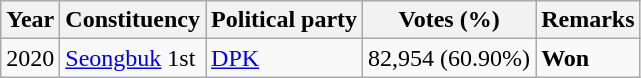<table class="wikitable">
<tr>
<th>Year</th>
<th>Constituency</th>
<th>Political party</th>
<th>Votes (%)</th>
<th>Remarks</th>
</tr>
<tr>
<td>2020</td>
<td><a href='#'>Seongbuk</a> 1st</td>
<td><a href='#'>DPK</a></td>
<td>82,954 (60.90%)</td>
<td><strong>Won</strong></td>
</tr>
</table>
